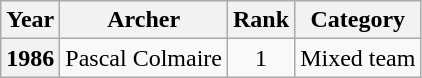<table class="wikitable" style="text-align:center;">
<tr>
<th scope="col">Year</th>
<th scope="col">Archer</th>
<th scope="col">Rank</th>
<th scope="col">Category</th>
</tr>
<tr>
<th scope="row">1986</th>
<td rowspan="2">Pascal Colmaire</td>
<td> 1</td>
<td rowspan="2">Mixed team</td>
</tr>
</table>
